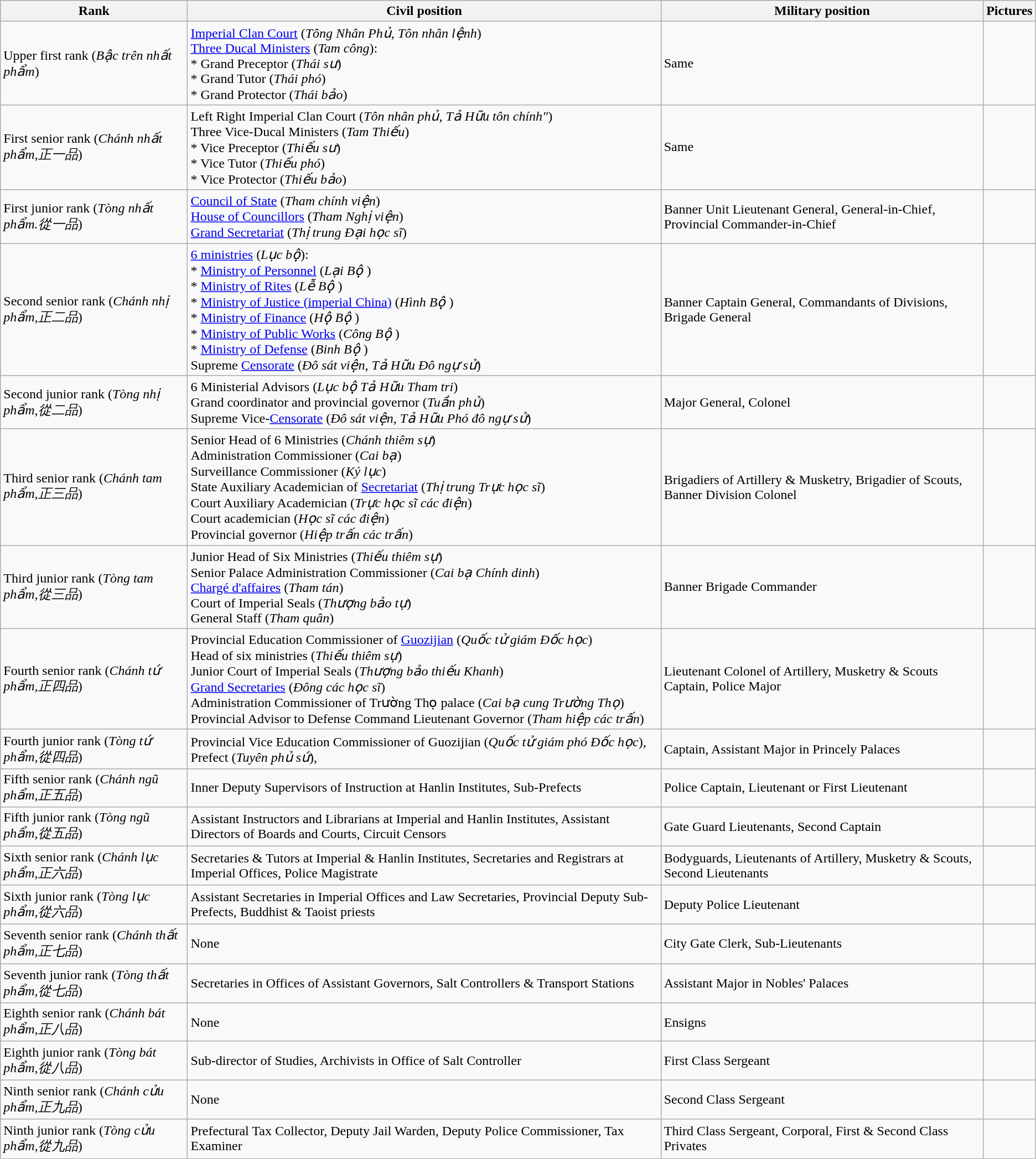<table class="wikitable">
<tr>
<th>Rank</th>
<th>Civil position</th>
<th>Military position</th>
<th colspan="4">Pictures</th>
</tr>
<tr>
<td>Upper first rank (<em>Bậc trên nhất phẩm</em>)</td>
<td><a href='#'>Imperial Clan Court</a> (<em>Tông Nhân Phủ</em>, <em>Tôn nhân lệnh</em>)<br> <a href='#'>Three Ducal Ministers</a> (<em>Tam công</em>):<br> * Grand Preceptor (<em>Thái sư</em>) <br>* Grand Tutor (<em>Thái phó</em>)<br> * Grand Protector (<em>Thái bảo</em>)</td>
<td>Same</td>
<td>  </td>
</tr>
<tr>
<td>First senior rank (<em>Chánh nhất phẩm,正一品</em>)</td>
<td>Left Right Imperial Clan Court (<em>Tôn nhân phủ</em>, <em>Tả Hữu tôn chính"</em>)<br> Three Vice-Ducal Ministers (<em>Tam Thiếu</em>)<br>* Vice Preceptor (<em>Thiếu sư</em>)<br>* Vice Tutor (<em>Thiếu phó</em>)<br>* Vice Protector (<em>Thiếu bảo</em>)</td>
<td>Same</td>
<td></td>
</tr>
<tr>
<td>First junior rank (<em>Tòng nhất phẩm.從一品</em>)</td>
<td><a href='#'>Council of State</a> (<em>Tham chính viện</em>)<br> <a href='#'>House of Councillors</a> (<em>Tham Nghị viện</em>)<br> <a href='#'>Grand Secretariat</a> (<em>Thị trung Đại học sĩ</em>)</td>
<td>Banner Unit Lieutenant General, General-in-Chief, Provincial Commander-in-Chief</td>
<td></td>
</tr>
<tr>
<td>Second senior rank (<em>Chánh nhị phẩm,正二品</em>)</td>
<td><a href='#'>6 ministries</a> (<em>Lục bộ</em>):<br>* <a href='#'>Ministry of Personnel</a> (<em>Lại Bộ </em>) <br>* <a href='#'>Ministry of Rites</a> (<em>Lễ Bộ </em>)<br>* <a href='#'>Ministry of Justice (imperial China)</a> (<em>Hình Bộ </em>)<br>* <a href='#'>Ministry of Finance</a> (<em>Hộ Bộ </em>)<br>* <a href='#'>Ministry of Public Works</a> (<em>Công Bộ </em>)<br>* <a href='#'>Ministry of Defense</a> (<em>Binh Bộ </em>)<br> Supreme <a href='#'>Censorate</a> (<em>Đô sát viện</em>, <em>Tả Hữu Đô ngự sử</em>)</td>
<td>Banner Captain General, Commandants of Divisions, Brigade General</td>
<td></td>
</tr>
<tr>
<td>Second junior rank (<em>Tòng nhị phẩm,從二品</em>)</td>
<td>6 Ministerial Advisors (<em>Lục bộ Tả Hữu Tham tri</em>)<br>Grand coordinator and provincial governor (<em>Tuần phủ</em>)<br>Supreme Vice-<a href='#'>Censorate</a> (<em>Đô sát viện</em>, <em>Tả Hữu Phó đô ngự sử</em>)</td>
<td>Major General, Colonel</td>
<td></td>
</tr>
<tr>
<td>Third senior rank (<em>Chánh tam phẩm,正三品</em>)</td>
<td>Senior Head of 6 Ministries (<em>Chánh thiêm sự</em>)<br> Administration Commissioner (<em>Cai bạ</em>)<br>Surveillance Commissioner (<em>Ký lục</em>)<br>State Auxiliary Academician of <a href='#'>Secretariat</a> (<em>Thị trung Trực học sĩ</em>)<br> Court Auxiliary Academician (<em>Trực học sĩ các điện</em>)<br>Court academician (<em>Học sĩ các điện</em>)<br>Provincial governor (<em>Hiệp trấn các trấn</em>)</td>
<td>Brigadiers of Artillery & Musketry, Brigadier of Scouts, Banner Division Colonel</td>
<td></td>
</tr>
<tr>
<td>Third junior rank (<em>Tòng tam phẩm,從三品</em>)</td>
<td>Junior Head of Six Ministries (<em>Thiếu thiêm sự</em>)<br>Senior Palace Administration Commissioner (<em>Cai bạ Chính dinh</em>)<br><a href='#'>Chargé d'affaires</a> (<em>Tham tán</em>)<br> Court of Imperial Seals (<em>Thượng bảo tự</em>)<br>General Staff (<em>Tham quân</em>)</td>
<td>Banner Brigade Commander</td>
<td></td>
</tr>
<tr>
<td>Fourth senior rank (<em>Chánh tứ phẩm,正四品</em>)</td>
<td>Provincial Education Commissioner of <a href='#'>Guozijian</a> (<em>Quốc tử giám Đốc học</em>)<br>Head of six ministries (<em>Thiếu thiêm sự</em>)<br>Junior Court of Imperial Seals (<em>Thượng bảo thiếu Khanh</em>)<br><a href='#'>Grand Secretaries</a> (<em>Đông các học sĩ</em>)<br>Administration Commissioner of Trường Thọ palace (<em>Cai bạ cung Trường Thọ</em>)<br>Provincial Advisor to Defense Command Lieutenant Governor (<em>Tham hiệp các trấn</em>)</td>
<td>Lieutenant Colonel of Artillery, Musketry & Scouts Captain, Police Major</td>
<td></td>
</tr>
<tr>
<td>Fourth junior rank (<em>Tòng tứ phẩm,從四品</em>)</td>
<td>Provincial Vice Education Commissioner of Guozijian (<em>Quốc tử giám phó Đốc học</em>), Prefect (<em>Tuyên phủ sứ</em>),</td>
<td>Captain, Assistant Major in Princely Palaces</td>
<td></td>
</tr>
<tr>
<td>Fifth senior rank (<em>Chánh ngũ phẩm,正五品</em>)</td>
<td>Inner Deputy Supervisors of Instruction at Hanlin Institutes, Sub-Prefects</td>
<td>Police Captain, Lieutenant or First Lieutenant</td>
<td></td>
</tr>
<tr>
<td>Fifth junior rank (<em>Tòng ngũ phẩm,從五品</em>)</td>
<td>Assistant Instructors and Librarians at Imperial and Hanlin Institutes, Assistant Directors of Boards and Courts, Circuit Censors</td>
<td>Gate Guard Lieutenants, Second Captain</td>
<td></td>
</tr>
<tr>
<td>Sixth senior rank (<em>Chánh lục phẩm,正六品</em>)</td>
<td>Secretaries & Tutors at Imperial & Hanlin Institutes, Secretaries and Registrars at Imperial Offices, Police Magistrate</td>
<td>Bodyguards, Lieutenants of Artillery, Musketry & Scouts, Second Lieutenants</td>
<td></td>
</tr>
<tr>
<td>Sixth junior rank (<em>Tòng lục phẩm,從六品</em>)</td>
<td>Assistant Secretaries in Imperial Offices and Law Secretaries, Provincial Deputy Sub-Prefects, Buddhist & Taoist priests</td>
<td>Deputy Police Lieutenant</td>
<td></td>
</tr>
<tr>
<td>Seventh senior rank (<em>Chánh thất phẩm,正七品</em>)</td>
<td>None</td>
<td>City Gate Clerk, Sub-Lieutenants</td>
<td></td>
</tr>
<tr>
<td>Seventh junior rank (<em>Tòng thất phẩm,從七品</em>)</td>
<td>Secretaries in Offices of Assistant Governors, Salt Controllers & Transport Stations</td>
<td>Assistant Major in Nobles' Palaces</td>
<td></td>
</tr>
<tr>
<td>Eighth senior rank (<em>Chánh bát phẩm,正八品</em>)</td>
<td>None</td>
<td>Ensigns</td>
<td></td>
</tr>
<tr>
<td>Eighth junior rank (<em>Tòng bát phẩm,從八品</em>)</td>
<td>Sub-director of Studies, Archivists in Office of Salt Controller</td>
<td>First Class Sergeant</td>
<td></td>
</tr>
<tr>
<td>Ninth senior rank (<em>Chánh cửu phẩm,正九品</em>)</td>
<td>None</td>
<td>Second Class Sergeant</td>
<td></td>
</tr>
<tr>
<td>Ninth junior rank (<em>Tòng cửu phẩm,從九品</em>)</td>
<td>Prefectural Tax Collector, Deputy Jail Warden, Deputy Police Commissioner, Tax Examiner</td>
<td>Third Class Sergeant, Corporal, First & Second Class Privates</td>
<td></td>
</tr>
</table>
